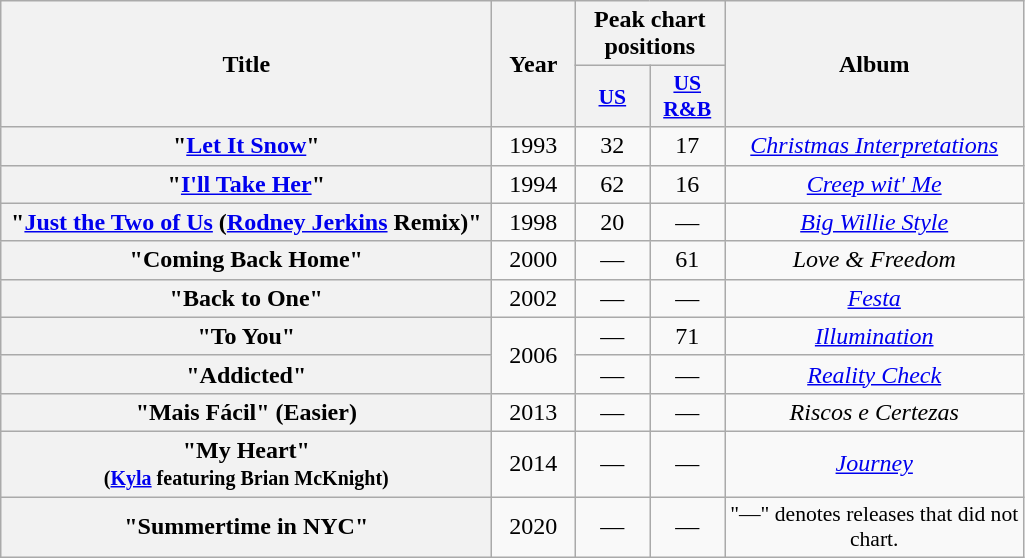<table class="wikitable plainrowheaders" style="text-align: center">
<tr>
<th scope="col" rowspan="2" style="width:20em;">Title</th>
<th scope="col" rowspan="2" style="width:3em;">Year</th>
<th scope="col" colspan="2">Peak chart positions</th>
<th scope="col" rowspan="2" style="width:12em;">Album</th>
</tr>
<tr>
<th scope="col" style="width:3em;font-size:90%;"><a href='#'>US</a><br></th>
<th scope="col" style="width:3em;font-size:90%;"><a href='#'>US R&B</a><br></th>
</tr>
<tr>
<th scope="row">"<a href='#'>Let It Snow</a>" <br></th>
<td>1993</td>
<td>32</td>
<td>17</td>
<td><em><a href='#'>Christmas Interpretations</a></em></td>
</tr>
<tr>
<th scope="row">"<a href='#'>I'll Take Her</a>" <br></th>
<td>1994</td>
<td>62</td>
<td>16</td>
<td><em><a href='#'>Creep wit' Me</a></em></td>
</tr>
<tr>
<th scope="row">"<a href='#'>Just the Two of Us</a> (<a href='#'>Rodney Jerkins</a> Remix)" <br></th>
<td>1998</td>
<td>20</td>
<td>—</td>
<td><em><a href='#'>Big Willie Style</a></em></td>
</tr>
<tr>
<th scope="row">"Coming Back Home" <br></th>
<td>2000</td>
<td>—</td>
<td>61</td>
<td><em>Love & Freedom</em></td>
</tr>
<tr>
<th scope="row">"Back to One" <br></th>
<td>2002</td>
<td>—</td>
<td>—</td>
<td><em><a href='#'>Festa</a></em></td>
</tr>
<tr>
<th scope="row">"To You" <br></th>
<td rowspan="2">2006</td>
<td>—</td>
<td>71</td>
<td><em><a href='#'>Illumination</a></em></td>
</tr>
<tr>
<th scope="row">"Addicted"<br> </th>
<td>—</td>
<td>—</td>
<td><em><a href='#'>Reality Check</a></em></td>
</tr>
<tr>
<th scope="row">"Mais Fácil" (Easier) <br></th>
<td>2013</td>
<td>—</td>
<td>—</td>
<td><em>Riscos e Certezas</em></td>
</tr>
<tr>
<th scope="row">"My Heart" <br><small>(<a href='#'>Kyla</a> featuring Brian McKnight)</small></th>
<td>2014</td>
<td>—</td>
<td>—</td>
<td><em><a href='#'>Journey</a></em></td>
</tr>
<tr>
<th scope="row">"Summertime in NYC"<br> </th>
<td>2020</td>
<td>—</td>
<td>—</td>
<td colspan="14" style="font-size:90%">"—" denotes releases that did not chart.</td>
</tr>
</table>
